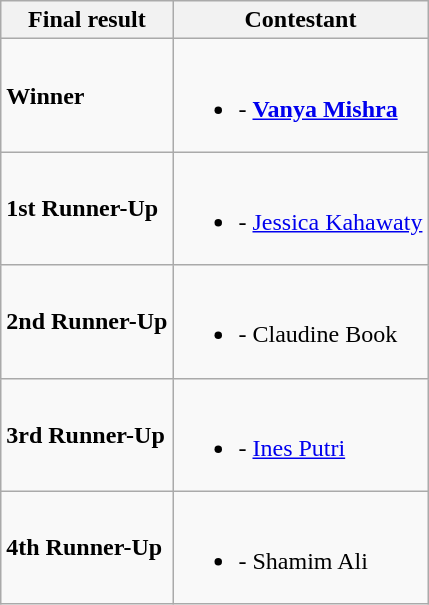<table class="wikitable">
<tr>
<th>Final result</th>
<th>Contestant</th>
</tr>
<tr>
<td><strong>Winner</strong></td>
<td><br><ul><li><strong></strong> - <strong><a href='#'>Vanya Mishra</a></strong></li></ul></td>
</tr>
<tr>
<td><strong>1st Runner-Up</strong></td>
<td><br><ul><li><strong></strong> - <a href='#'>Jessica Kahawaty</a></li></ul></td>
</tr>
<tr>
<td><strong>2nd Runner-Up</strong></td>
<td><br><ul><li><strong></strong> - Claudine Book</li></ul></td>
</tr>
<tr>
<td><strong>3rd Runner-Up</strong></td>
<td><br><ul><li><strong></strong> - <a href='#'>Ines Putri</a></li></ul></td>
</tr>
<tr>
<td><strong>4th Runner-Up</strong></td>
<td><br><ul><li><strong></strong> - Shamim Ali</li></ul></td>
</tr>
</table>
